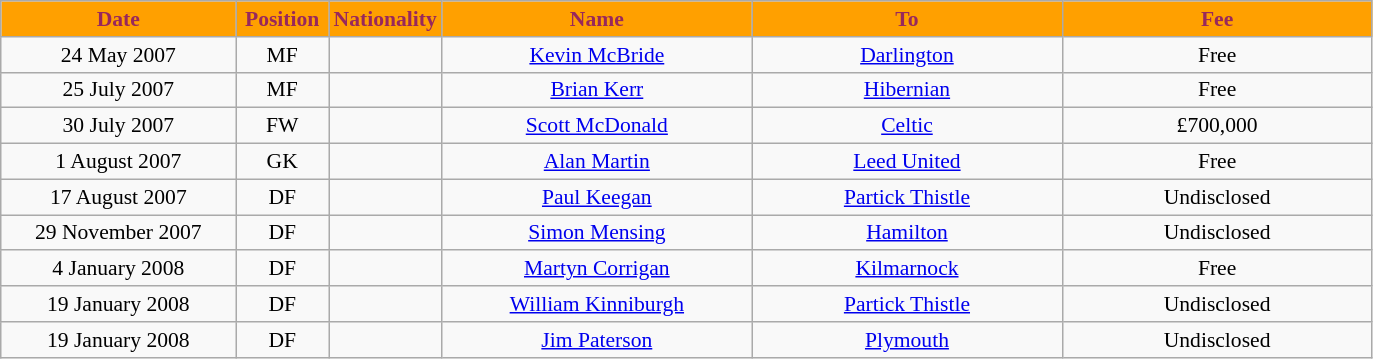<table class="wikitable"  style="text-align:center; font-size:90%; ">
<tr>
<th style="background:#ffa000; color:#98285c; width:150px;">Date</th>
<th style="background:#ffa000; color:#98285c; width:55px;">Position</th>
<th style="background:#ffa000; color:#98285c; width:55px;">Nationality</th>
<th style="background:#ffa000; color:#98285c; width:200px;">Name</th>
<th style="background:#ffa000; color:#98285c; width:200px;">To</th>
<th style="background:#ffa000; color:#98285c; width:200px;">Fee</th>
</tr>
<tr>
<td>24 May 2007</td>
<td>MF</td>
<td></td>
<td><a href='#'>Kevin McBride</a></td>
<td> <a href='#'>Darlington</a></td>
<td>Free</td>
</tr>
<tr>
<td>25 July 2007</td>
<td>MF</td>
<td></td>
<td><a href='#'>Brian Kerr</a></td>
<td><a href='#'>Hibernian</a></td>
<td>Free</td>
</tr>
<tr>
<td>30 July 2007</td>
<td>FW</td>
<td></td>
<td><a href='#'>Scott McDonald</a></td>
<td><a href='#'>Celtic</a></td>
<td>£700,000</td>
</tr>
<tr>
<td>1 August 2007</td>
<td>GK</td>
<td></td>
<td><a href='#'>Alan Martin</a></td>
<td> <a href='#'>Leed United</a></td>
<td>Free</td>
</tr>
<tr>
<td>17 August 2007</td>
<td>DF</td>
<td></td>
<td><a href='#'>Paul Keegan</a></td>
<td><a href='#'>Partick Thistle</a></td>
<td>Undisclosed</td>
</tr>
<tr>
<td>29 November 2007</td>
<td>DF</td>
<td></td>
<td><a href='#'>Simon Mensing</a></td>
<td><a href='#'>Hamilton</a></td>
<td>Undisclosed</td>
</tr>
<tr>
<td>4 January 2008</td>
<td>DF</td>
<td></td>
<td><a href='#'>Martyn Corrigan</a></td>
<td><a href='#'>Kilmarnock</a></td>
<td>Free</td>
</tr>
<tr>
<td>19 January 2008</td>
<td>DF</td>
<td></td>
<td><a href='#'>William Kinniburgh</a></td>
<td><a href='#'>Partick Thistle</a></td>
<td>Undisclosed</td>
</tr>
<tr>
<td>19 January 2008</td>
<td>DF</td>
<td></td>
<td><a href='#'>Jim Paterson</a></td>
<td> <a href='#'>Plymouth</a></td>
<td>Undisclosed</td>
</tr>
</table>
